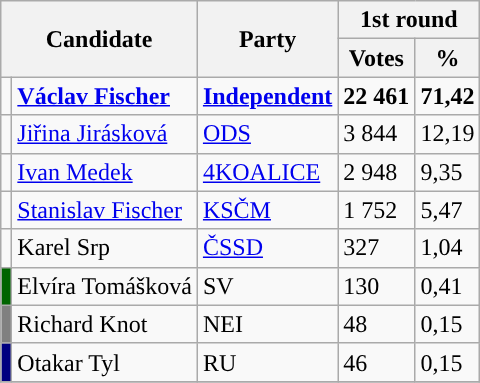<table class="wikitable sortable">
<tr>
<th colspan="2" rowspan="2">Candidate</th>
<th rowspan="2">Party</th>
<th colspan="2">1st round</th>
</tr>
<tr>
<th>Votes</th>
<th>%</th>
</tr>
<tr>
<td style="background-color:"></td>
<td><strong><a href='#'>Václav Fischer</a></strong></td>
<td><strong><a href='#'>Independent</a></strong></td>
<td><strong>22 461</strong></td>
<td><strong>71,42</strong></td>
</tr>
<tr>
<td style="background-color:"></td>
<td><a href='#'>Jiřina Jirásková</a></td>
<td><a href='#'>ODS</a></td>
<td>3 844</td>
<td>12,19</td>
</tr>
<tr>
<td style="background-color:"></td>
<td><a href='#'>Ivan Medek</a></td>
<td><a href='#'>4KOALICE</a></td>
<td>2 948</td>
<td>9,35</td>
</tr>
<tr>
<td style="background-color:"></td>
<td><a href='#'>Stanislav Fischer</a></td>
<td><a href='#'>KSČM</a></td>
<td>1 752</td>
<td>5,47</td>
</tr>
<tr>
<td style="background-color:"></td>
<td>Karel Srp</td>
<td><a href='#'>ČSSD</a></td>
<td>327</td>
<td>1,04</td>
</tr>
<tr>
<td style="background-color:darkgreen"></td>
<td>Elvíra Tomášková</td>
<td>SV</td>
<td>130</td>
<td>0,41</td>
</tr>
<tr>
<td style="background-color:grey"></td>
<td>Richard Knot</td>
<td>NEI</td>
<td>48</td>
<td>0,15</td>
</tr>
<tr>
<td style="background-color:navy"></td>
<td>Otakar Tyl</td>
<td>RU</td>
<td>46</td>
<td>0,15</td>
</tr>
<tr>
</tr>
</table>
